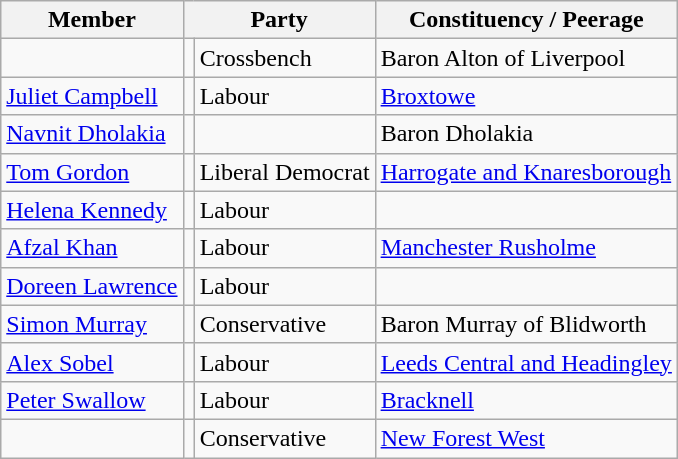<table class="wikitable defaultleft col4center">
<tr>
<th>Member</th>
<th colspan=2>Party</th>
<th>Constituency / Peerage</th>
</tr>
<tr>
<td></td>
<td></td>
<td>Crossbench</td>
<td>Baron Alton of Liverpool</td>
</tr>
<tr>
<td><a href='#'>Juliet Campbell</a></td>
<td></td>
<td>Labour</td>
<td><a href='#'>Broxtowe</a></td>
</tr>
<tr>
<td><a href='#'>Navnit Dholakia</a></td>
<td></td>
<td></td>
<td>Baron Dholakia</td>
</tr>
<tr>
<td><a href='#'>Tom Gordon</a></td>
<td></td>
<td>Liberal Democrat</td>
<td><a href='#'>Harrogate and Knaresborough</a></td>
</tr>
<tr>
<td><a href='#'>Helena Kennedy</a></td>
<td></td>
<td>Labour</td>
<td></td>
</tr>
<tr>
<td><a href='#'>Afzal Khan</a></td>
<td></td>
<td>Labour</td>
<td><a href='#'>Manchester Rusholme</a></td>
</tr>
<tr>
<td><a href='#'>Doreen Lawrence</a></td>
<td></td>
<td>Labour</td>
<td></td>
</tr>
<tr>
<td><a href='#'>Simon Murray</a></td>
<td></td>
<td>Conservative</td>
<td>Baron Murray of Blidworth</td>
</tr>
<tr>
<td><a href='#'>Alex Sobel</a></td>
<td></td>
<td>Labour</td>
<td><a href='#'>Leeds Central and Headingley</a></td>
</tr>
<tr>
<td><a href='#'>Peter Swallow</a></td>
<td></td>
<td>Labour</td>
<td><a href='#'>Bracknell</a></td>
</tr>
<tr>
<td></td>
<td></td>
<td>Conservative</td>
<td><a href='#'>New Forest West</a></td>
</tr>
</table>
